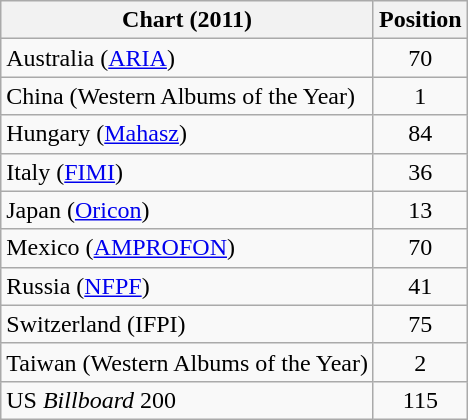<table class="wikitable plainrowheaders sortable" style="text-align:left;">
<tr>
<th scope="col">Chart (2011)</th>
<th scope="col">Position</th>
</tr>
<tr>
<td align="left">Australia (<a href='#'>ARIA</a>)</td>
<td style="text-align:center;">70</td>
</tr>
<tr>
<td>China (Western Albums of the Year)</td>
<td style="text-align:center;">1</td>
</tr>
<tr>
<td>Hungary (<a href='#'>Mahasz</a>)</td>
<td style="text-align:center;">84</td>
</tr>
<tr>
<td>Italy (<a href='#'>FIMI</a>)</td>
<td style="text-align:center;">36</td>
</tr>
<tr>
<td>Japan (<a href='#'>Oricon</a>)</td>
<td style="text-align:center;">13</td>
</tr>
<tr>
<td>Mexico (<a href='#'>AMPROFON</a>)</td>
<td style="text-align:center;">70</td>
</tr>
<tr>
<td>Russia (<a href='#'>NFPF</a>)</td>
<td style="text-align:center;">41</td>
</tr>
<tr>
<td>Switzerland (IFPI)</td>
<td style="text-align:center;">75</td>
</tr>
<tr>
<td>Taiwan (Western Albums of the Year)</td>
<td style="text-align:center;">2</td>
</tr>
<tr>
<td>US <em>Billboard</em> 200</td>
<td style="text-align:center;">115</td>
</tr>
</table>
